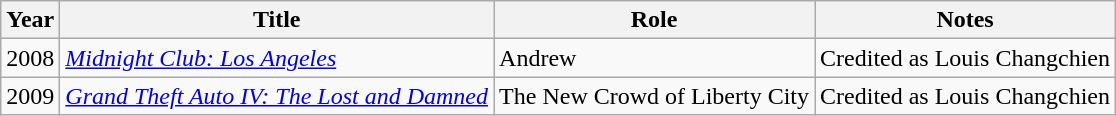<table class="wikitable">
<tr>
<th>Year</th>
<th>Title</th>
<th>Role</th>
<th>Notes</th>
</tr>
<tr>
<td>2008</td>
<td><em><a href='#'>Midnight Club: Los Angeles</a></em></td>
<td>Andrew</td>
<td>Credited as Louis Changchien</td>
</tr>
<tr>
<td>2009</td>
<td><em><a href='#'>Grand Theft Auto IV: The Lost and Damned</a></em></td>
<td>The New Crowd of Liberty City</td>
<td>Credited as Louis Changchien</td>
</tr>
</table>
